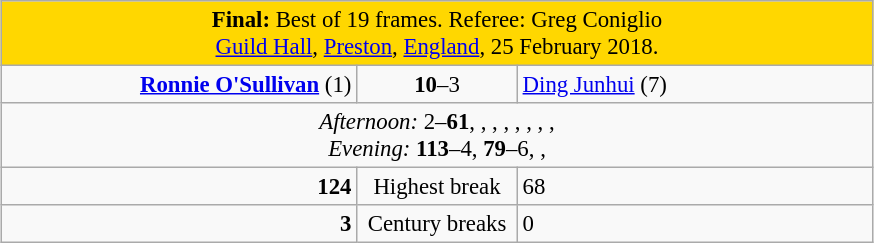<table class="wikitable" style="font-size: 95%; margin: 1em auto 1em auto;">
<tr>
<td colspan="3" align="center" bgcolor="#ffd700"><strong>Final:</strong> Best of 19 frames. Referee: Greg Coniglio<br><a href='#'>Guild Hall</a>, <a href='#'>Preston</a>, <a href='#'>England</a>, 25 February 2018.</td>
</tr>
<tr>
<td width="230" align="right"><strong><a href='#'>Ronnie O'Sullivan</a></strong> (1)<br></td>
<td width="100" align="center"><strong>10</strong>–3</td>
<td width="230"><a href='#'>Ding Junhui</a> (7)<br></td>
</tr>
<tr>
<td colspan="3" align="center" style="font-size: 100%"><em>Afternoon:</em> 2–<strong>61</strong>, , , , , , , ,  <br><em>Evening:</em> <strong>113</strong>–4, <strong>79</strong>–6, , </td>
</tr>
<tr>
<td align="right"><strong>124</strong></td>
<td align="center">Highest break</td>
<td>68</td>
</tr>
<tr>
<td align="right"><strong>3</strong></td>
<td align="center">Century breaks</td>
<td>0</td>
</tr>
</table>
